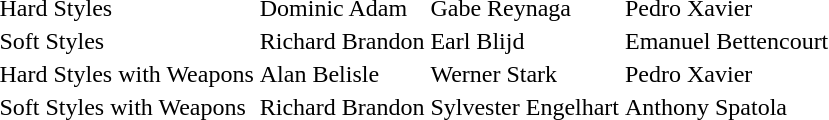<table>
<tr>
<td>Hard Styles</td>
<td>Dominic Adam </td>
<td>Gabe Reynaga </td>
<td>Pedro Xavier </td>
</tr>
<tr>
<td>Soft Styles</td>
<td>Richard Brandon </td>
<td>Earl Blijd </td>
<td>Emanuel Bettencourt </td>
</tr>
<tr>
<td>Hard Styles with Weapons</td>
<td>Alan Belisle </td>
<td>Werner Stark </td>
<td>Pedro Xavier </td>
</tr>
<tr>
<td>Soft Styles with Weapons</td>
<td>Richard Brandon </td>
<td>Sylvester Engelhart </td>
<td>Anthony Spatola </td>
</tr>
<tr>
</tr>
</table>
